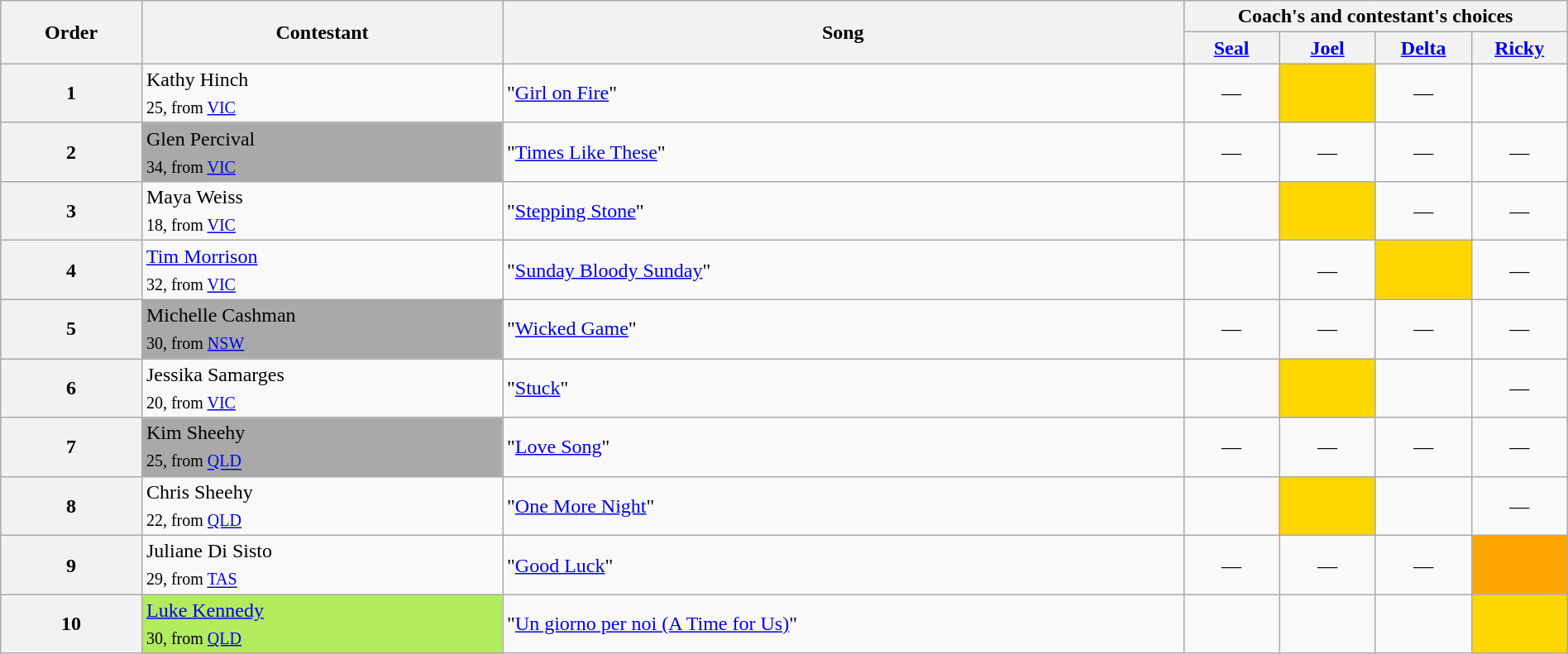<table class="wikitable" style="width:100%;">
<tr>
<th rowspan=2>Order</th>
<th rowspan=2>Contestant</th>
<th rowspan=2>Song</th>
<th colspan=4>Coach's and contestant's choices</th>
</tr>
<tr>
<th width="70"><a href='#'>Seal</a></th>
<th width="70"><a href='#'>Joel</a></th>
<th width="70"><a href='#'>Delta</a></th>
<th width="70"><a href='#'>Ricky</a></th>
</tr>
<tr>
<th>1</th>
<td>Kathy Hinch<br><sub>25, from <a href='#'>VIC</a></sub></td>
<td>"<a href='#'>Girl on Fire</a>"</td>
<td align="center">—</td>
<td style="background:gold;text-align:center;"></td>
<td align="center">—</td>
<td style="text-align:center;"></td>
</tr>
<tr>
<th>2</th>
<td style="background:darkgrey;">Glen Percival<br><sub>34, from <a href='#'>VIC</a></sub></td>
<td>"<a href='#'>Times Like These</a>"</td>
<td align="center">—</td>
<td align="center">—</td>
<td align="center">—</td>
<td align="center">—</td>
</tr>
<tr>
<th>3</th>
<td>Maya Weiss<br><sub>18, from <a href='#'>VIC</a></sub></td>
<td>"<a href='#'>Stepping Stone</a>"</td>
<td style="text-align:center;"></td>
<td style="background:gold;text-align:center;"></td>
<td align="center">—</td>
<td align="center">—</td>
</tr>
<tr>
<th>4</th>
<td><a href='#'>Tim Morrison</a><br><sub>32, from <a href='#'>VIC</a></sub></td>
<td>"<a href='#'>Sunday Bloody Sunday</a>"</td>
<td style="text-align:center;"></td>
<td align="center">—</td>
<td style="background:gold;text-align:center;"></td>
<td align="center">—</td>
</tr>
<tr>
<th>5</th>
<td style="background:darkgrey;">Michelle Cashman<br><sub>30, from <a href='#'>NSW</a></sub></td>
<td>"<a href='#'>Wicked Game</a>"</td>
<td align="center">—</td>
<td align="center">—</td>
<td align="center">—</td>
<td align="center">—</td>
</tr>
<tr>
<th>6</th>
<td>Jessika Samarges<br><sub>20, from <a href='#'>VIC</a></sub></td>
<td>"<a href='#'>Stuck</a>"</td>
<td style="text-align:center;"></td>
<td style="background:gold;text-align:center;"></td>
<td style="text-align:center;"></td>
<td align="center">—</td>
</tr>
<tr>
<th>7</th>
<td style="background:darkgrey;">Kim Sheehy<br><sub>25, from <a href='#'>QLD</a></sub></td>
<td>"<a href='#'>Love Song</a>"</td>
<td align="center">—</td>
<td align="center">—</td>
<td align="center">—</td>
<td align="center">—</td>
</tr>
<tr>
<th>8</th>
<td>Chris Sheehy<br><sub>22, from <a href='#'>QLD</a></sub></td>
<td>"<a href='#'>One More Night</a>"</td>
<td style="text-align:center;"></td>
<td style="background:gold;text-align:center;"></td>
<td style="text-align:center;"></td>
<td align="center">—</td>
</tr>
<tr>
<th>9</th>
<td>Juliane Di Sisto<br><sub>29, from <a href='#'>TAS</a></sub></td>
<td>"<a href='#'>Good Luck</a>"</td>
<td align="center">—</td>
<td align="center">—</td>
<td align="center">—</td>
<td style="background:orange;text-align:center;"></td>
</tr>
<tr>
<th>10</th>
<td style="background:#B2EC5D;"><a href='#'>Luke Kennedy</a><br><sub>30, from <a href='#'>QLD</a></sub></td>
<td>"<a href='#'>Un giorno per noi (A Time for Us)</a>"</td>
<td style="text-align:center;"></td>
<td style="text-align:center;"></td>
<td style="text-align:center;"></td>
<td style="background:gold;text-align:center;"></td>
</tr>
</table>
